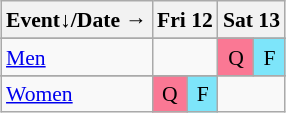<table class="wikitable" style="margin:0.5em auto; font-size:90%; line-height:1.25em;">
<tr style="text-align:center;">
<th>Event↓/Date →</th>
<th colspan=2>Fri 12</th>
<th colspan=2>Sat 13</th>
</tr>
<tr>
</tr>
<tr style="text-align:center;">
<td style="text-align:left;"><a href='#'>Men</a></td>
<td colspan=2></td>
<td style="background-color:#FA7894;">Q</td>
<td style="background-color:#7DE5FA;">F</td>
</tr>
<tr>
</tr>
<tr style="text-align:center;">
<td style="text-align:left;"><a href='#'>Women</a></td>
<td style="background-color:#FA7894;">Q</td>
<td style="background-color:#7DE5FA;">F</td>
<td colspan=2></td>
</tr>
</table>
